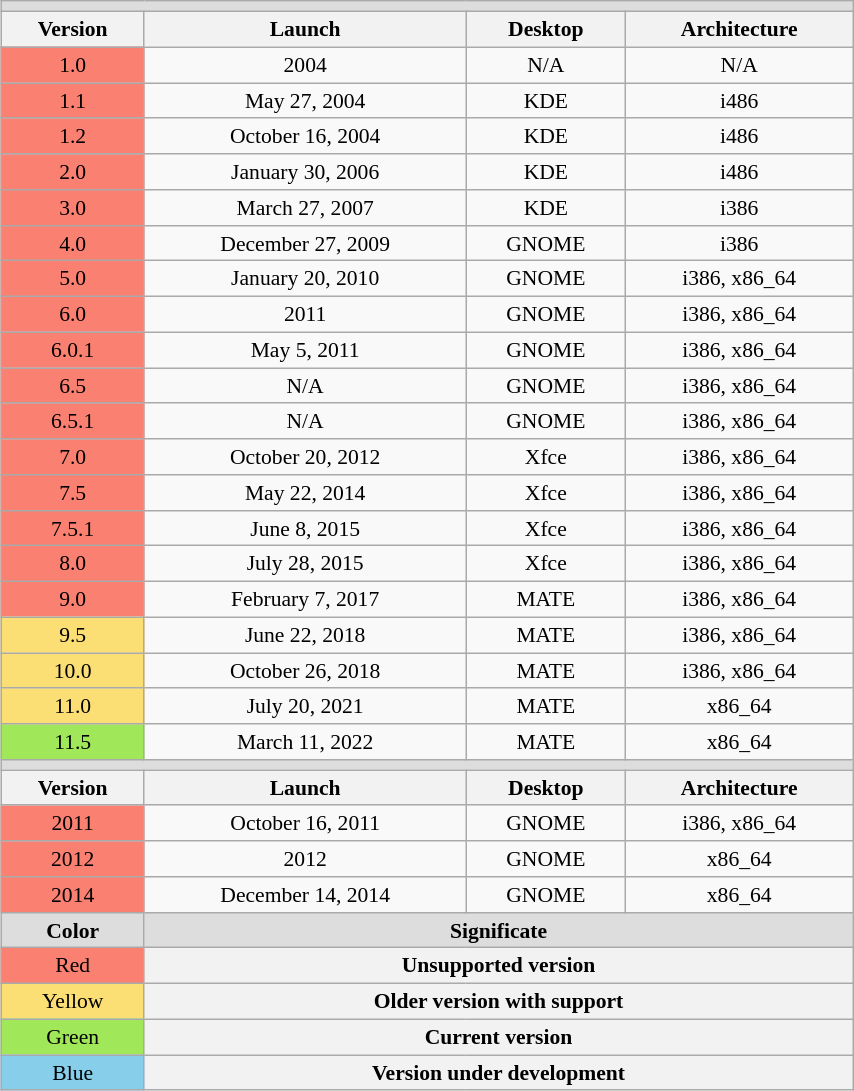<table class="wikitable" style="float: right; width:45%; height:325px; text-align: center; font-size: 90%">
<tr>
<th colspan="4" style="background:#DDDDDD;"></th>
</tr>
<tr>
<th>Version</th>
<th>Launch</th>
<th>Desktop</th>
<th>Architecture</th>
</tr>
<tr>
<td style="background-color:#FA8072">1.0</td>
<td>2004</td>
<td>N/A</td>
<td>N/A</td>
</tr>
<tr>
<td style="background-color:#FA8072">1.1</td>
<td>May 27, 2004</td>
<td>KDE</td>
<td>i486</td>
</tr>
<tr>
<td style="background-color:#FA8072">1.2</td>
<td>October 16, 2004</td>
<td>KDE</td>
<td>i486</td>
</tr>
<tr>
<td style="background-color:#FA8072">2.0</td>
<td>January 30, 2006</td>
<td>KDE</td>
<td>i486</td>
</tr>
<tr>
<td style="background-color:#FA8072">3.0</td>
<td>March 27, 2007</td>
<td>KDE</td>
<td>i386</td>
</tr>
<tr>
<td style="background-color:#FA8072">4.0</td>
<td>December 27, 2009</td>
<td>GNOME</td>
<td>i386</td>
</tr>
<tr>
<td style="background-color:#FA8072">5.0</td>
<td>January 20, 2010</td>
<td>GNOME</td>
<td>i386, x86_64</td>
</tr>
<tr>
<td style="background-color:#FA8072">6.0</td>
<td>2011</td>
<td>GNOME</td>
<td>i386, x86_64</td>
</tr>
<tr>
<td style="background-color:#FA8072">6.0.1</td>
<td>May 5, 2011</td>
<td>GNOME</td>
<td>i386, x86_64</td>
</tr>
<tr>
<td style="background-color:#FA8072">6.5</td>
<td>N/A</td>
<td>GNOME</td>
<td>i386, x86_64</td>
</tr>
<tr>
<td style="background-color:#FA8072">6.5.1</td>
<td>N/A</td>
<td>GNOME</td>
<td>i386, x86_64</td>
</tr>
<tr>
<td style="background-color:#FA8072">7.0</td>
<td>October 20, 2012</td>
<td>Xfce</td>
<td>i386, x86_64</td>
</tr>
<tr>
<td style="background-color:#FA8072">7.5</td>
<td>May 22, 2014</td>
<td>Xfce</td>
<td>i386, x86_64</td>
</tr>
<tr>
<td style="background-color:#FA8072">7.5.1</td>
<td>June 8, 2015</td>
<td>Xfce</td>
<td>i386, x86_64</td>
</tr>
<tr>
<td style="background-color:#FA8072">8.0</td>
<td>July 28, 2015</td>
<td>Xfce</td>
<td>i386, x86_64</td>
</tr>
<tr>
<td style="background-color:#FA8072">9.0</td>
<td>February 7, 2017</td>
<td>MATE</td>
<td>i386, x86_64</td>
</tr>
<tr>
<td style="background-color:#FBDE74">9.5</td>
<td>June 22, 2018</td>
<td>MATE</td>
<td>i386, x86_64</td>
</tr>
<tr>
<td style="background-color:#FBDE74">10.0</td>
<td>October 26, 2018</td>
<td>MATE</td>
<td>i386, x86_64</td>
</tr>
<tr>
<td style="background-color:#FBDE74">11.0</td>
<td>July 20, 2021</td>
<td>MATE</td>
<td>x86_64</td>
</tr>
<tr>
<td style="background-color:#A0E75A">11.5</td>
<td>March 11, 2022</td>
<td>MATE</td>
<td>x86_64</td>
</tr>
<tr>
<th colspan="4" style="background:#DDDDDD;"></th>
</tr>
<tr>
<th>Version</th>
<th>Launch</th>
<th>Desktop</th>
<th>Architecture</th>
</tr>
<tr>
<td style="background-color:#FA8072">2011</td>
<td>October 16, 2011</td>
<td>GNOME</td>
<td>i386, x86_64</td>
</tr>
<tr>
<td style="background-color:#FA8072">2012</td>
<td>2012</td>
<td>GNOME</td>
<td>x86_64</td>
</tr>
<tr>
<td style="background-color:#FA8072">2014</td>
<td>December 14, 2014</td>
<td>GNOME</td>
<td>x86_64</td>
</tr>
<tr>
<th colspan="1" style="background:#DDDDDD;">Color</th>
<th colspan="3" style="background:#DDDDDD;">Significate</th>
</tr>
<tr>
<td colspan="1" style="background-color:#FA8072;">Red</td>
<th colspan="3">Unsupported version</th>
</tr>
<tr>
<td colspan="1" style="background-color:#FBDE74;">Yellow</td>
<th colspan="3">Older version with support</th>
</tr>
<tr>
<td colspan="1" style="background-color:#A0E75A;">Green</td>
<th colspan="3">Current version</th>
</tr>
<tr>
<td colspan="1" style="background-color:#87CEEB;">Blue</td>
<th colspan="3">Version under development</th>
</tr>
</table>
